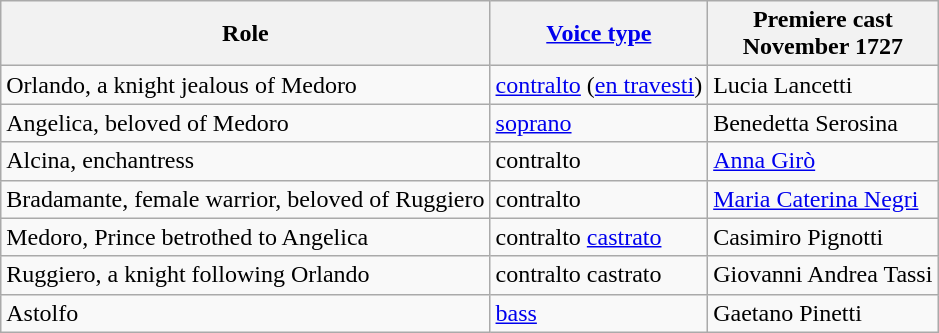<table class="wikitable">
<tr>
<th>Role</th>
<th><a href='#'>Voice type</a></th>
<th>Premiere cast<br>November 1727</th>
</tr>
<tr>
<td>Orlando, a knight jealous of Medoro</td>
<td><a href='#'>contralto</a> (<a href='#'>en travesti</a>)</td>
<td>Lucia Lancetti</td>
</tr>
<tr>
<td>Angelica, beloved of Medoro</td>
<td><a href='#'>soprano</a></td>
<td>Benedetta Serosina</td>
</tr>
<tr>
<td>Alcina, enchantress</td>
<td>contralto</td>
<td><a href='#'>Anna Girò</a></td>
</tr>
<tr>
<td>Bradamante, female warrior, beloved of Ruggiero</td>
<td>contralto</td>
<td><a href='#'>Maria Caterina Negri</a></td>
</tr>
<tr>
<td>Medoro, Prince betrothed to Angelica</td>
<td>contralto <a href='#'>castrato</a></td>
<td>Casimiro Pignotti</td>
</tr>
<tr>
<td>Ruggiero, a knight following Orlando</td>
<td>contralto castrato</td>
<td>Giovanni Andrea Tassi</td>
</tr>
<tr>
<td>Astolfo</td>
<td><a href='#'>bass</a></td>
<td>Gaetano Pinetti</td>
</tr>
</table>
